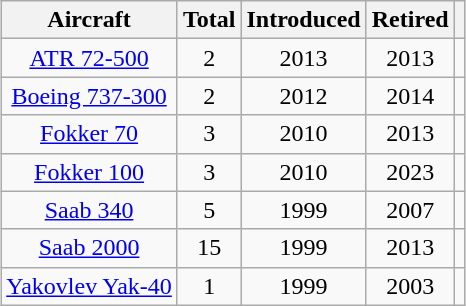<table class="wikitable" style="margin:0.5em auto; text-align:center">
<tr>
<th>Aircraft</th>
<th>Total</th>
<th>Introduced</th>
<th>Retired</th>
<th></th>
</tr>
<tr>
<td><a href='#'>ATR 72-500</a></td>
<td align=center>2</td>
<td align=center>2013</td>
<td align=center>2013</td>
<td></td>
</tr>
<tr>
<td><a href='#'>Boeing 737-300</a></td>
<td align=center>2</td>
<td align=center>2012</td>
<td align=center>2014</td>
<td></td>
</tr>
<tr>
<td><a href='#'>Fokker 70</a></td>
<td align=center>3</td>
<td align=center>2010</td>
<td align=center>2013</td>
<td></td>
</tr>
<tr>
<td><a href='#'>Fokker 100</a></td>
<td align=center>3</td>
<td align=center>2010</td>
<td align=center>2023</td>
<td></td>
</tr>
<tr>
<td><a href='#'>Saab 340</a></td>
<td align=center>5</td>
<td align=center>1999</td>
<td align=center>2007</td>
<td></td>
</tr>
<tr>
<td><a href='#'>Saab 2000</a></td>
<td align=center>15</td>
<td align=center>1999</td>
<td align=center>2013</td>
<td></td>
</tr>
<tr>
<td><a href='#'>Yakovlev Yak-40</a></td>
<td align=center>1</td>
<td align=center>1999</td>
<td align=center>2003</td>
<td></td>
</tr>
</table>
